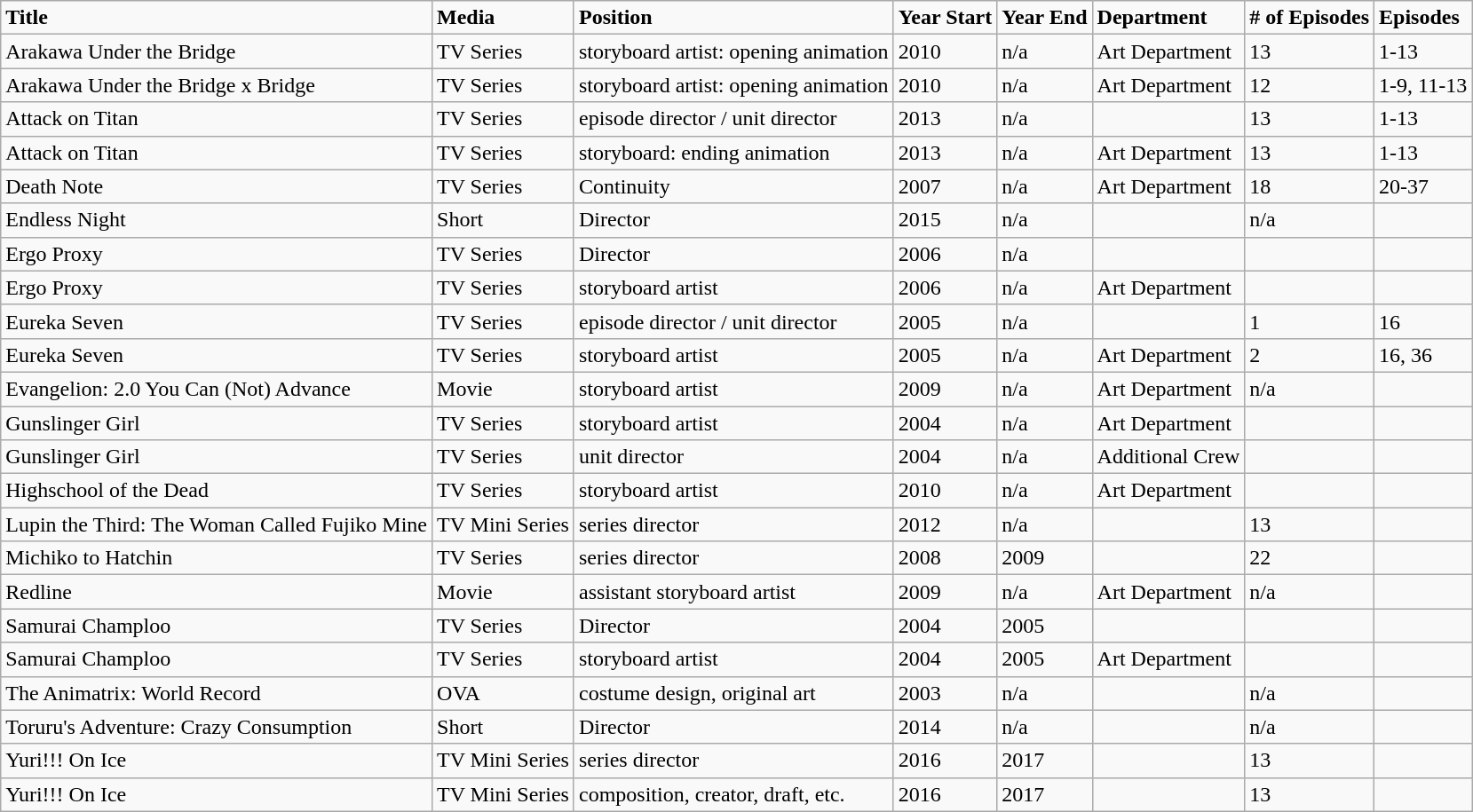<table class="wikitable sortable mw-collapsible">
<tr>
<td><strong>Title</strong></td>
<td><strong>Media</strong></td>
<td><strong>Position</strong></td>
<td><strong>Year Start</strong></td>
<td><strong>Year End</strong></td>
<td><strong>Department</strong></td>
<td><strong># of Episodes</strong></td>
<td><strong>Episodes</strong></td>
</tr>
<tr>
<td>Arakawa Under the Bridge</td>
<td>TV Series</td>
<td>storyboard artist: opening animation</td>
<td>2010</td>
<td>n/a</td>
<td>Art Department</td>
<td>13</td>
<td>1-13</td>
</tr>
<tr>
<td>Arakawa Under the Bridge x Bridge</td>
<td>TV Series</td>
<td>storyboard artist: opening animation</td>
<td>2010</td>
<td>n/a</td>
<td>Art Department</td>
<td>12</td>
<td>1-9, 11-13</td>
</tr>
<tr>
<td>Attack on Titan</td>
<td>TV Series</td>
<td>episode director / unit director</td>
<td>2013</td>
<td>n/a</td>
<td></td>
<td>13</td>
<td>1-13</td>
</tr>
<tr>
<td>Attack on Titan</td>
<td>TV Series</td>
<td>storyboard: ending animation</td>
<td>2013</td>
<td>n/a</td>
<td>Art Department</td>
<td>13</td>
<td>1-13</td>
</tr>
<tr>
<td>Death Note</td>
<td>TV Series</td>
<td>Continuity</td>
<td>2007</td>
<td>n/a</td>
<td>Art Department</td>
<td>18</td>
<td>20-37</td>
</tr>
<tr>
<td>Endless Night</td>
<td>Short</td>
<td>Director</td>
<td>2015</td>
<td>n/a</td>
<td></td>
<td>n/a</td>
<td></td>
</tr>
<tr>
<td>Ergo Proxy</td>
<td>TV Series</td>
<td>Director</td>
<td>2006</td>
<td>n/a</td>
<td></td>
<td></td>
<td></td>
</tr>
<tr>
<td>Ergo Proxy</td>
<td>TV Series</td>
<td>storyboard artist</td>
<td>2006</td>
<td>n/a</td>
<td>Art Department</td>
<td></td>
<td></td>
</tr>
<tr>
<td>Eureka Seven</td>
<td>TV Series</td>
<td>episode director / unit director</td>
<td>2005</td>
<td>n/a</td>
<td></td>
<td>1</td>
<td>16</td>
</tr>
<tr>
<td>Eureka Seven</td>
<td>TV Series</td>
<td>storyboard artist</td>
<td>2005</td>
<td>n/a</td>
<td>Art Department</td>
<td>2</td>
<td>16, 36</td>
</tr>
<tr>
<td>Evangelion: 2.0 You Can (Not) Advance</td>
<td>Movie</td>
<td>storyboard artist</td>
<td>2009</td>
<td>n/a</td>
<td>Art Department</td>
<td>n/a</td>
<td></td>
</tr>
<tr>
<td>Gunslinger Girl</td>
<td>TV Series</td>
<td>storyboard artist</td>
<td>2004</td>
<td>n/a</td>
<td>Art Department</td>
<td></td>
<td></td>
</tr>
<tr>
<td>Gunslinger Girl</td>
<td>TV Series</td>
<td>unit director</td>
<td>2004</td>
<td>n/a</td>
<td>Additional Crew</td>
<td></td>
<td></td>
</tr>
<tr>
<td>Highschool of the Dead</td>
<td>TV Series</td>
<td>storyboard artist</td>
<td>2010</td>
<td>n/a</td>
<td>Art Department</td>
<td></td>
<td></td>
</tr>
<tr>
<td>Lupin the Third: The Woman Called Fujiko Mine</td>
<td>TV Mini Series</td>
<td>series director</td>
<td>2012</td>
<td>n/a</td>
<td></td>
<td>13</td>
<td></td>
</tr>
<tr>
<td>Michiko to Hatchin</td>
<td>TV Series</td>
<td>series director</td>
<td>2008</td>
<td>2009</td>
<td></td>
<td>22</td>
<td></td>
</tr>
<tr>
<td>Redline</td>
<td>Movie</td>
<td>assistant storyboard artist</td>
<td>2009</td>
<td>n/a</td>
<td>Art Department</td>
<td>n/a</td>
<td></td>
</tr>
<tr>
<td>Samurai Champloo</td>
<td>TV Series</td>
<td>Director</td>
<td>2004</td>
<td>2005</td>
<td></td>
<td></td>
<td></td>
</tr>
<tr>
<td>Samurai Champloo</td>
<td>TV Series</td>
<td>storyboard artist</td>
<td>2004</td>
<td>2005</td>
<td>Art Department</td>
<td></td>
<td></td>
</tr>
<tr>
<td>The Animatrix: World Record</td>
<td>OVA</td>
<td>costume design, original art</td>
<td>2003</td>
<td>n/a</td>
<td></td>
<td>n/a</td>
<td></td>
</tr>
<tr>
<td>Toruru's Adventure: Crazy Consumption</td>
<td>Short</td>
<td>Director</td>
<td>2014</td>
<td>n/a</td>
<td></td>
<td>n/a</td>
<td></td>
</tr>
<tr>
<td>Yuri!!! On Ice</td>
<td>TV Mini Series</td>
<td>series director</td>
<td>2016</td>
<td>2017</td>
<td></td>
<td>13</td>
<td></td>
</tr>
<tr>
<td>Yuri!!! On Ice</td>
<td>TV Mini Series</td>
<td>composition, creator, draft, etc.</td>
<td>2016</td>
<td>2017</td>
<td></td>
<td>13</td>
<td></td>
</tr>
</table>
